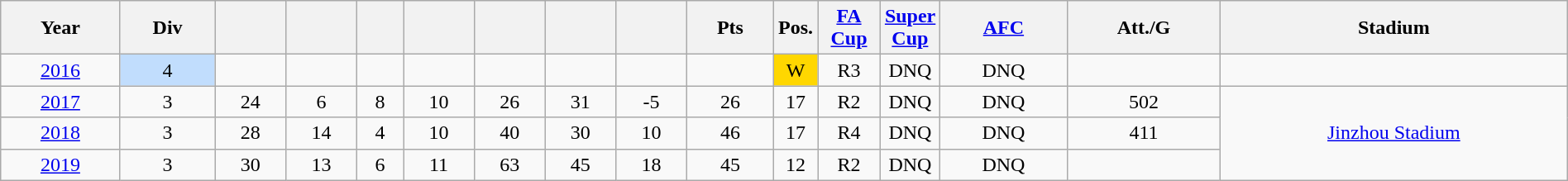<table class="wikitable sortable" width=100% style=text-align:Center>
<tr>
<th>Year</th>
<th>Div</th>
<th></th>
<th></th>
<th></th>
<th></th>
<th></th>
<th></th>
<th></th>
<th>Pts</th>
<th width=2%>Pos.</th>
<th width=4%><a href='#'>FA Cup</a></th>
<th width=2%><a href='#'>Super Cup</a></th>
<th><a href='#'>AFC</a></th>
<th>Att./G</th>
<th>Stadium</th>
</tr>
<tr>
<td><a href='#'>2016</a></td>
<td bgcolor=#c1ddfd>4</td>
<td></td>
<td></td>
<td></td>
<td></td>
<td></td>
<td></td>
<td></td>
<td></td>
<td bgcolor=#FFD700>W</td>
<td>R3</td>
<td>DNQ</td>
<td>DNQ</td>
<td></td>
<td></td>
</tr>
<tr>
<td><a href='#'>2017</a></td>
<td>3</td>
<td>24</td>
<td>6</td>
<td>8</td>
<td>10</td>
<td>26</td>
<td>31</td>
<td>-5</td>
<td>26</td>
<td>17</td>
<td>R2</td>
<td>DNQ</td>
<td>DNQ</td>
<td>502</td>
<td align=center rowspan=3><a href='#'>Jinzhou Stadium</a></td>
</tr>
<tr>
<td><a href='#'>2018</a></td>
<td>3</td>
<td>28</td>
<td>14</td>
<td>4</td>
<td>10</td>
<td>40</td>
<td>30</td>
<td>10</td>
<td>46</td>
<td>17</td>
<td>R4</td>
<td>DNQ</td>
<td>DNQ</td>
<td>411</td>
</tr>
<tr>
<td><a href='#'>2019</a></td>
<td>3</td>
<td>30</td>
<td>13</td>
<td>6</td>
<td>11</td>
<td>63</td>
<td>45</td>
<td>18</td>
<td>45</td>
<td>12</td>
<td>R2</td>
<td>DNQ</td>
<td>DNQ</td>
<td></td>
</tr>
</table>
